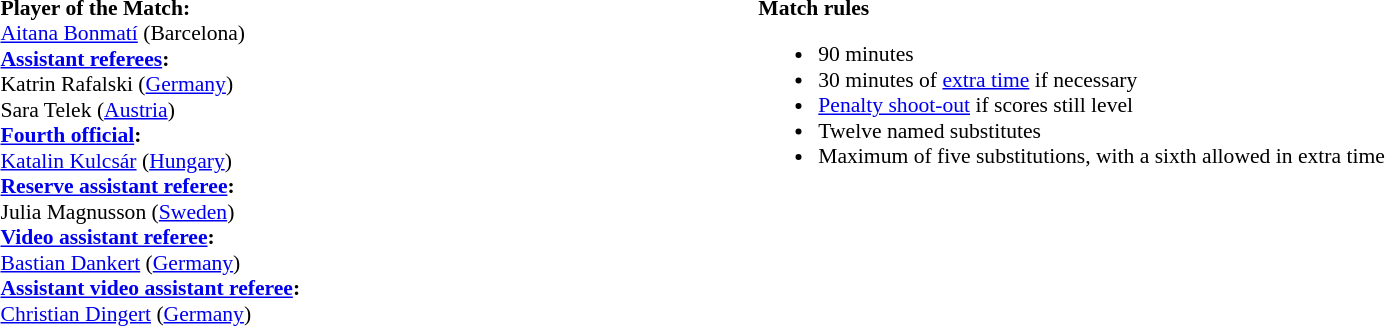<table width=100% style="font-size:90%">
<tr>
<td><br><strong>Player of the Match:</strong>
<br><a href='#'>Aitana Bonmatí</a> (Barcelona)<br><strong><a href='#'>Assistant referees</a>:</strong>
<br>Katrin Rafalski (<a href='#'>Germany</a>)
<br>Sara Telek (<a href='#'>Austria</a>)
<br><strong><a href='#'>Fourth official</a>:</strong>
<br><a href='#'>Katalin Kulcsár</a> (<a href='#'>Hungary</a>)
<br><strong><a href='#'>Reserve assistant referee</a>:</strong>
<br>Julia Magnusson (<a href='#'>Sweden</a>)
<br><strong><a href='#'>Video assistant referee</a>:</strong>
<br><a href='#'>Bastian Dankert</a> (<a href='#'>Germany</a>)
<br><strong><a href='#'>Assistant video assistant referee</a>:</strong>
<br><a href='#'>Christian Dingert</a> (<a href='#'>Germany</a>)</td>
<td style="width:60%; vertical-align:top;"><br><strong>Match rules</strong><ul><li>90 minutes</li><li>30 minutes of <a href='#'>extra time</a> if necessary</li><li><a href='#'>Penalty shoot-out</a> if scores still level</li><li>Twelve named substitutes</li><li>Maximum of five substitutions, with a sixth allowed in extra time</li></ul></td>
</tr>
</table>
